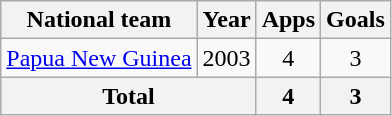<table class="wikitable" style="text-align:center">
<tr>
<th>National team</th>
<th>Year</th>
<th>Apps</th>
<th>Goals</th>
</tr>
<tr>
<td><a href='#'>Papua New Guinea</a></td>
<td>2003</td>
<td>4</td>
<td>3</td>
</tr>
<tr>
<th colspan="2">Total</th>
<th>4</th>
<th>3</th>
</tr>
</table>
